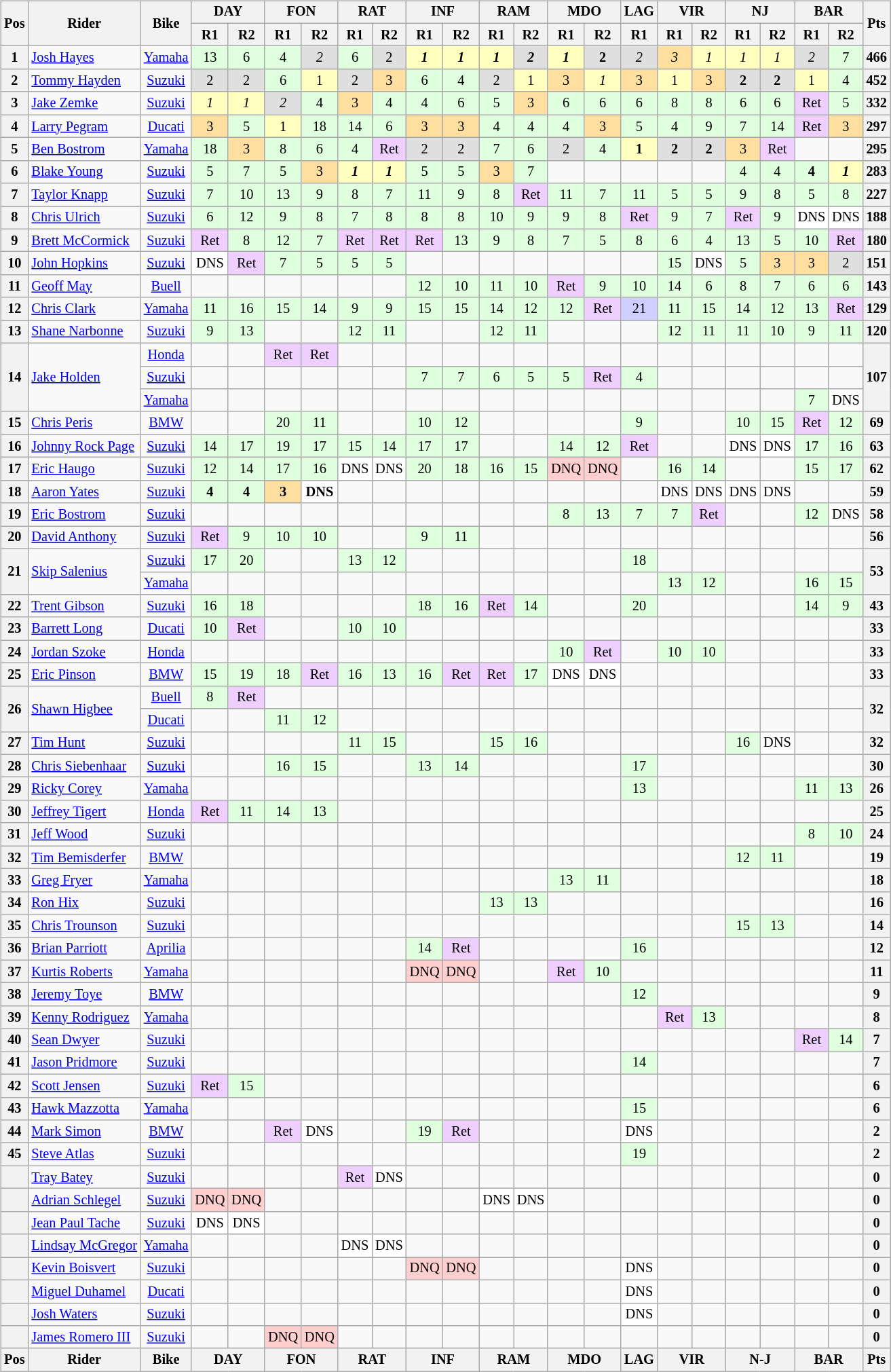<table>
<tr>
<td><br><table class="wikitable" style="font-size: 85%; text-align: center">
<tr valign="top">
<th valign="middle" rowspan=2>Pos</th>
<th valign="middle" rowspan=2>Rider</th>
<th valign="middle" rowspan=2>Bike</th>
<th colspan=2>DAY</th>
<th colspan=2>FON</th>
<th colspan=2>RAT</th>
<th colspan=2>INF</th>
<th colspan=2>RAM</th>
<th colspan=2>MDO</th>
<th>LAG</th>
<th colspan=2>VIR</th>
<th colspan=2>NJ</th>
<th colspan=2>BAR</th>
<th valign="middle" rowspan=2>Pts</th>
</tr>
<tr>
<th>R1</th>
<th>R2</th>
<th>R1</th>
<th>R2</th>
<th>R1</th>
<th>R2</th>
<th>R1</th>
<th>R2</th>
<th>R1</th>
<th>R2</th>
<th>R1</th>
<th>R2</th>
<th>R1</th>
<th>R1</th>
<th>R2</th>
<th>R1</th>
<th>R2</th>
<th>R1</th>
<th>R2</th>
</tr>
<tr>
<th>1</th>
<td align="left"> <a href='#'>Josh Hayes</a></td>
<td><a href='#'>Yamaha</a></td>
<td style="background:#dfffdf;">13</td>
<td style="background:#dfffdf;">6</td>
<td style="background:#dfffdf;">4</td>
<td style="background:#dfdfdf;"><em>2</em></td>
<td style="background:#dfffdf;">6</td>
<td style="background:#dfdfdf;">2</td>
<td style="background:#ffffbf;"><strong><em>1</em></strong></td>
<td style="background:#ffffbf;"><strong><em>1</em></strong></td>
<td style="background:#ffffbf;"><strong><em>1</em></strong></td>
<td style="background:#dfdfdf;"><strong><em>2</em></strong></td>
<td style="background:#ffffbf;"><strong><em>1</em></strong></td>
<td style="background:#dfdfdf;"><strong>2</strong></td>
<td style="background:#dfdfdf;"><em>2</em></td>
<td style="background:#ffdf9f;"><em>3</em></td>
<td style="background:#ffffbf;"><em>1</em></td>
<td style="background:#ffffbf;"><em>1</em></td>
<td style="background:#ffffbf;"><em>1</em></td>
<td style="background:#dfdfdf;"><em>2</em></td>
<td style="background:#dfffdf;">7</td>
<th>466</th>
</tr>
<tr>
<th>2</th>
<td align="left"> <a href='#'>Tommy Hayden</a></td>
<td><a href='#'>Suzuki</a></td>
<td style="background:#dfdfdf;">2</td>
<td style="background:#dfdfdf;">2</td>
<td style="background:#dfffdf;">6</td>
<td style="background:#ffffbf;">1</td>
<td style="background:#dfdfdf;">2</td>
<td style="background:#ffdf9f;">3</td>
<td style="background:#dfffdf;">6</td>
<td style="background:#dfffdf;">4</td>
<td style="background:#dfdfdf;">2</td>
<td style="background:#ffffbf;">1</td>
<td style="background:#ffdf9f;">3</td>
<td style="background:#ffffbf;"><em>1</em></td>
<td style="background:#ffdf9f;">3</td>
<td style="background:#ffffbf;">1</td>
<td style="background:#ffdf9f;">3</td>
<td style="background:#dfdfdf;"><strong>2</strong></td>
<td style="background:#dfdfdf;"><strong>2</strong></td>
<td style="background:#ffffbf;">1</td>
<td style="background:#dfffdf;">4</td>
<th>452</th>
</tr>
<tr>
<th>3</th>
<td align="left"> <a href='#'>Jake Zemke</a></td>
<td><a href='#'>Suzuki</a></td>
<td style="background:#ffffbf;"><em>1</em></td>
<td style="background:#ffffbf;"><em>1</em></td>
<td style="background:#dfdfdf;"><em>2</em></td>
<td style="background:#dfffdf;">4</td>
<td style="background:#ffdf9f;">3</td>
<td style="background:#dfffdf;">4</td>
<td style="background:#dfffdf;">4</td>
<td style="background:#dfffdf;">6</td>
<td style="background:#dfffdf;">5</td>
<td style="background:#ffdf9f;">3</td>
<td style="background:#dfffdf;">6</td>
<td style="background:#dfffdf;">6</td>
<td style="background:#dfffdf;">6</td>
<td style="background:#dfffdf;">8</td>
<td style="background:#dfffdf;">8</td>
<td style="background:#dfffdf;">6</td>
<td style="background:#dfffdf;">6</td>
<td style="background:#efcfff;">Ret</td>
<td style="background:#dfffdf;">5</td>
<th>332</th>
</tr>
<tr>
<th>4</th>
<td align="left"> <a href='#'>Larry Pegram</a></td>
<td><a href='#'>Ducati</a></td>
<td style="background:#ffdf9f;">3</td>
<td style="background:#dfffdf;">5</td>
<td style="background:#ffffbf;">1</td>
<td style="background:#dfffdf;">18</td>
<td style="background:#dfffdf;">14</td>
<td style="background:#dfffdf;">6</td>
<td style="background:#ffdf9f;">3</td>
<td style="background:#ffdf9f;">3</td>
<td style="background:#dfffdf;">4</td>
<td style="background:#dfffdf;">4</td>
<td style="background:#dfffdf;">4</td>
<td style="background:#ffdf9f;">3</td>
<td style="background:#dfffdf;">5</td>
<td style="background:#dfffdf;">4</td>
<td style="background:#dfffdf;">9</td>
<td style="background:#dfffdf;">7</td>
<td style="background:#dfffdf;">14</td>
<td style="background:#efcfff;">Ret</td>
<td style="background:#ffdf9f;">3</td>
<th>297</th>
</tr>
<tr>
<th>5</th>
<td align="left"> <a href='#'>Ben Bostrom</a></td>
<td><a href='#'>Yamaha</a></td>
<td style="background:#dfffdf;">18</td>
<td style="background:#ffdf9f;">3</td>
<td style="background:#dfffdf;">8</td>
<td style="background:#dfffdf;">6</td>
<td style="background:#dfffdf;">4</td>
<td style="background:#efcfff;">Ret</td>
<td style="background:#dfdfdf;">2</td>
<td style="background:#dfdfdf;">2</td>
<td style="background:#dfffdf;">7</td>
<td style="background:#dfffdf;">6</td>
<td style="background:#dfdfdf;">2</td>
<td style="background:#dfffdf;">4</td>
<td style="background:#ffffbf;"><strong>1</strong></td>
<td style="background:#dfdfdf;"><strong>2</strong></td>
<td style="background:#dfdfdf;"><strong>2</strong></td>
<td style="background:#ffdf9f;">3</td>
<td style="background:#efcfff;">Ret</td>
<td></td>
<td></td>
<th>295</th>
</tr>
<tr>
<th>6</th>
<td align="left"> <a href='#'>Blake Young</a></td>
<td><a href='#'>Suzuki</a></td>
<td style="background:#dfffdf;">5</td>
<td style="background:#dfffdf;">7</td>
<td style="background:#dfffdf;">5</td>
<td style="background:#ffdf9f;">3</td>
<td style="background:#ffffbf;"><strong><em>1</em></strong></td>
<td style="background:#ffffbf;"><strong><em>1</em></strong></td>
<td style="background:#dfffdf;">5</td>
<td style="background:#dfffdf;">5</td>
<td style="background:#ffdf9f;">3</td>
<td style="background:#dfffdf;">7</td>
<td></td>
<td></td>
<td></td>
<td></td>
<td></td>
<td style="background:#dfffdf;">4</td>
<td style="background:#dfffdf;">4</td>
<td style="background:#dfffdf;"><strong>4</strong></td>
<td style="background:#ffffbf;"><strong><em>1</em></strong></td>
<th>283</th>
</tr>
<tr>
<th>7</th>
<td align="left"> <a href='#'>Taylor Knapp</a></td>
<td><a href='#'>Suzuki</a></td>
<td style="background:#dfffdf;">7</td>
<td style="background:#dfffdf;">10</td>
<td style="background:#dfffdf;">13</td>
<td style="background:#dfffdf;">9</td>
<td style="background:#dfffdf;">8</td>
<td style="background:#dfffdf;">7</td>
<td style="background:#dfffdf;">11</td>
<td style="background:#dfffdf;">9</td>
<td style="background:#dfffdf;">8</td>
<td style="background:#efcfff;">Ret</td>
<td style="background:#dfffdf;">11</td>
<td style="background:#dfffdf;">7</td>
<td style="background:#dfffdf;">11</td>
<td style="background:#dfffdf;">5</td>
<td style="background:#dfffdf;">5</td>
<td style="background:#dfffdf;">9</td>
<td style="background:#dfffdf;">8</td>
<td style="background:#dfffdf;">5</td>
<td style="background:#dfffdf;">8</td>
<th>227</th>
</tr>
<tr>
<th>8</th>
<td align="left"> <a href='#'>Chris Ulrich</a></td>
<td><a href='#'>Suzuki</a></td>
<td style="background:#dfffdf;">6</td>
<td style="background:#dfffdf;">12</td>
<td style="background:#dfffdf;">9</td>
<td style="background:#dfffdf;">8</td>
<td style="background:#dfffdf;">7</td>
<td style="background:#dfffdf;">8</td>
<td style="background:#dfffdf;">8</td>
<td style="background:#dfffdf;">8</td>
<td style="background:#dfffdf;">10</td>
<td style="background:#dfffdf;">9</td>
<td style="background:#dfffdf;">9</td>
<td style="background:#dfffdf;">8</td>
<td style="background:#efcfff;">Ret</td>
<td style="background:#dfffdf;">9</td>
<td style="background:#dfffdf;">7</td>
<td style="background:#efcfff;">Ret</td>
<td style="background:#dfffdf;">9</td>
<td style="background:#ffffff;">DNS</td>
<td style="background:#ffffff;">DNS</td>
<th>188</th>
</tr>
<tr>
<th>9</th>
<td align="left"> <a href='#'>Brett McCormick</a></td>
<td><a href='#'>Suzuki</a></td>
<td style="background:#efcfff;">Ret</td>
<td style="background:#dfffdf;">8</td>
<td style="background:#dfffdf;">12</td>
<td style="background:#dfffdf;">7</td>
<td style="background:#efcfff;">Ret</td>
<td style="background:#efcfff;">Ret</td>
<td style="background:#efcfff;">Ret</td>
<td style="background:#dfffdf;">13</td>
<td style="background:#dfffdf;">9</td>
<td style="background:#dfffdf;">8</td>
<td style="background:#dfffdf;">7</td>
<td style="background:#dfffdf;">5</td>
<td style="background:#dfffdf;">8</td>
<td style="background:#dfffdf;">6</td>
<td style="background:#dfffdf;">4</td>
<td style="background:#dfffdf;">13</td>
<td style="background:#dfffdf;">5</td>
<td style="background:#dfffdf;">10</td>
<td style="background:#efcfff;">Ret</td>
<th>180</th>
</tr>
<tr>
<th>10</th>
<td align="left"> <a href='#'>John Hopkins</a></td>
<td><a href='#'>Suzuki</a></td>
<td style="background:#ffffff;">DNS</td>
<td style="background:#efcfff;">Ret</td>
<td style="background:#dfffdf;">7</td>
<td style="background:#dfffdf;">5</td>
<td style="background:#dfffdf;">5</td>
<td style="background:#dfffdf;">5</td>
<td></td>
<td></td>
<td></td>
<td></td>
<td></td>
<td></td>
<td></td>
<td style="background:#dfffdf;">15</td>
<td style="background:#ffffff;">DNS</td>
<td style="background:#dfffdf;">5</td>
<td style="background:#ffdf9f;">3</td>
<td style="background:#ffdf9f;">3</td>
<td style="background:#dfdfdf;">2</td>
<th>151</th>
</tr>
<tr>
<th>11</th>
<td align="left"> <a href='#'>Geoff May</a></td>
<td><a href='#'>Buell</a></td>
<td></td>
<td></td>
<td></td>
<td></td>
<td></td>
<td></td>
<td style="background:#dfffdf;">12</td>
<td style="background:#dfffdf;">10</td>
<td style="background:#dfffdf;">11</td>
<td style="background:#dfffdf;">10</td>
<td style="background:#efcfff;">Ret</td>
<td style="background:#dfffdf;">9</td>
<td style="background:#dfffdf;">10</td>
<td style="background:#dfffdf;">14</td>
<td style="background:#dfffdf;">6</td>
<td style="background:#dfffdf;">8</td>
<td style="background:#dfffdf;">7</td>
<td style="background:#dfffdf;">6</td>
<td style="background:#dfffdf;">6</td>
<th>143</th>
</tr>
<tr>
<th>12</th>
<td align="left"> <a href='#'>Chris Clark</a></td>
<td><a href='#'>Yamaha</a></td>
<td style="background:#dfffdf;">11</td>
<td style="background:#dfffdf;">16</td>
<td style="background:#dfffdf;">15</td>
<td style="background:#dfffdf;">14</td>
<td style="background:#dfffdf;">9</td>
<td style="background:#dfffdf;">9</td>
<td style="background:#dfffdf;">15</td>
<td style="background:#dfffdf;">15</td>
<td style="background:#dfffdf;">14</td>
<td style="background:#dfffdf;">12</td>
<td style="background:#dfffdf;">12</td>
<td style="background:#efcfff;">Ret</td>
<td style="background:#cfcfff;">21</td>
<td style="background:#dfffdf;">11</td>
<td style="background:#dfffdf;">15</td>
<td style="background:#dfffdf;">14</td>
<td style="background:#dfffdf;">12</td>
<td style="background:#dfffdf;">13</td>
<td style="background:#efcfff;">Ret</td>
<th>129</th>
</tr>
<tr>
<th>13</th>
<td align="left"> <a href='#'>Shane Narbonne</a></td>
<td><a href='#'>Suzuki</a></td>
<td style="background:#dfffdf;">9</td>
<td style="background:#dfffdf;">13</td>
<td></td>
<td></td>
<td style="background:#dfffdf;">12</td>
<td style="background:#dfffdf;">11</td>
<td></td>
<td></td>
<td style="background:#dfffdf;">12</td>
<td style="background:#dfffdf;">11</td>
<td></td>
<td></td>
<td></td>
<td style="background:#dfffdf;">12</td>
<td style="background:#dfffdf;">11</td>
<td style="background:#dfffdf;">11</td>
<td style="background:#dfffdf;">10</td>
<td style="background:#dfffdf;">9</td>
<td style="background:#dfffdf;">11</td>
<th>120</th>
</tr>
<tr>
<th rowspan=3>14</th>
<td align="left" rowspan=3> <a href='#'>Jake Holden</a></td>
<td><a href='#'>Honda</a></td>
<td></td>
<td></td>
<td style="background:#efcfff;">Ret</td>
<td style="background:#efcfff;">Ret</td>
<td></td>
<td></td>
<td></td>
<td></td>
<td></td>
<td></td>
<td></td>
<td></td>
<td></td>
<td></td>
<td></td>
<td></td>
<td></td>
<td></td>
<td></td>
<th rowspan=3>107</th>
</tr>
<tr>
<td><a href='#'>Suzuki</a></td>
<td></td>
<td></td>
<td></td>
<td></td>
<td></td>
<td></td>
<td style="background:#dfffdf;">7</td>
<td style="background:#dfffdf;">7</td>
<td style="background:#dfffdf;">6</td>
<td style="background:#dfffdf;">5</td>
<td style="background:#dfffdf;">5</td>
<td style="background:#efcfff;">Ret</td>
<td style="background:#dfffdf;">4</td>
<td></td>
<td></td>
<td></td>
<td></td>
<td></td>
<td></td>
</tr>
<tr>
<td><a href='#'>Yamaha</a></td>
<td></td>
<td></td>
<td></td>
<td></td>
<td></td>
<td></td>
<td></td>
<td></td>
<td></td>
<td></td>
<td></td>
<td></td>
<td></td>
<td></td>
<td></td>
<td></td>
<td></td>
<td style="background:#dfffdf;">7</td>
<td style="background:#ffffff;">DNS</td>
</tr>
<tr>
<th>15</th>
<td align="left"> <a href='#'>Chris Peris</a></td>
<td><a href='#'>BMW</a></td>
<td></td>
<td></td>
<td style="background:#dfffdf;">20</td>
<td style="background:#dfffdf;">11</td>
<td></td>
<td></td>
<td style="background:#dfffdf;">10</td>
<td style="background:#dfffdf;">12</td>
<td></td>
<td></td>
<td></td>
<td></td>
<td style="background:#dfffdf;">9</td>
<td></td>
<td></td>
<td style="background:#dfffdf;">10</td>
<td style="background:#dfffdf;">15</td>
<td style="background:#efcfff;">Ret</td>
<td style="background:#dfffdf;">12</td>
<th>69</th>
</tr>
<tr>
<th>16</th>
<td align="left"> <a href='#'>Johnny Rock Page</a></td>
<td><a href='#'>Suzuki</a></td>
<td style="background:#dfffdf;">14</td>
<td style="background:#dfffdf;">17</td>
<td style="background:#dfffdf;">19</td>
<td style="background:#dfffdf;">17</td>
<td style="background:#dfffdf;">15</td>
<td style="background:#dfffdf;">14</td>
<td style="background:#dfffdf;">17</td>
<td style="background:#dfffdf;">17</td>
<td></td>
<td></td>
<td style="background:#dfffdf;">14</td>
<td style="background:#dfffdf;">12</td>
<td style="background:#efcfff;">Ret</td>
<td></td>
<td></td>
<td style="background:#ffffff;">DNS</td>
<td style="background:#ffffff;">DNS</td>
<td style="background:#dfffdf;">17</td>
<td style="background:#dfffdf;">16</td>
<th>63</th>
</tr>
<tr>
<th>17</th>
<td align="left"> <a href='#'>Eric Haugo</a></td>
<td><a href='#'>Suzuki</a></td>
<td style="background:#dfffdf;">12</td>
<td style="background:#dfffdf;">14</td>
<td style="background:#dfffdf;">17</td>
<td style="background:#dfffdf;">16</td>
<td style="background:#ffffff;">DNS</td>
<td style="background:#ffffff;">DNS</td>
<td style="background:#dfffdf;">20</td>
<td style="background:#dfffdf;">18</td>
<td style="background:#dfffdf;">16</td>
<td style="background:#dfffdf;">15</td>
<td style="background:#ffcfcf;">DNQ</td>
<td style="background:#ffcfcf;">DNQ</td>
<td></td>
<td style="background:#dfffdf;">16</td>
<td style="background:#dfffdf;">14</td>
<td></td>
<td></td>
<td style="background:#dfffdf;">15</td>
<td style="background:#dfffdf;">17</td>
<th>62</th>
</tr>
<tr>
<th>18</th>
<td align="left"> <a href='#'>Aaron Yates</a></td>
<td><a href='#'>Suzuki</a></td>
<td style="background:#dfffdf;"><strong>4</strong></td>
<td style="background:#dfffdf;"><strong>4</strong></td>
<td style="background:#ffdf9f;"><strong>3</strong></td>
<td style="background:#ffffff;"><strong>DNS</strong></td>
<td></td>
<td></td>
<td></td>
<td></td>
<td></td>
<td></td>
<td></td>
<td></td>
<td></td>
<td style="background:#ffffff;">DNS</td>
<td style="background:#ffffff;">DNS</td>
<td style="background:#ffffff;">DNS</td>
<td style="background:#ffffff;">DNS</td>
<td></td>
<td></td>
<th>59</th>
</tr>
<tr>
<th>19</th>
<td align="left"> <a href='#'>Eric Bostrom</a></td>
<td><a href='#'>Suzuki</a></td>
<td></td>
<td></td>
<td></td>
<td></td>
<td></td>
<td></td>
<td></td>
<td></td>
<td></td>
<td></td>
<td style="background:#dfffdf;">8</td>
<td style="background:#dfffdf;">13</td>
<td style="background:#dfffdf;">7</td>
<td style="background:#dfffdf;">7</td>
<td style="background:#efcfff;">Ret</td>
<td></td>
<td></td>
<td style="background:#dfffdf;">12</td>
<td style="background:#ffffff;">DNS</td>
<th>58</th>
</tr>
<tr>
<th>20</th>
<td align="left"> <a href='#'>David Anthony</a></td>
<td><a href='#'>Suzuki</a></td>
<td style="background:#efcfff;">Ret</td>
<td style="background:#dfffdf;">9</td>
<td style="background:#dfffdf;">10</td>
<td style="background:#dfffdf;">10</td>
<td></td>
<td></td>
<td style="background:#dfffdf;">9</td>
<td style="background:#dfffdf;">11</td>
<td></td>
<td></td>
<td></td>
<td></td>
<td></td>
<td></td>
<td></td>
<td></td>
<td></td>
<td></td>
<td></td>
<th>56</th>
</tr>
<tr>
<th rowspan=2>21</th>
<td align="left" rowspan=2> <a href='#'>Skip Salenius</a></td>
<td><a href='#'>Suzuki</a></td>
<td style="background:#dfffdf;">17</td>
<td style="background:#dfffdf;">20</td>
<td></td>
<td></td>
<td style="background:#dfffdf;">13</td>
<td style="background:#dfffdf;">12</td>
<td></td>
<td></td>
<td></td>
<td></td>
<td></td>
<td></td>
<td style="background:#dfffdf;">18</td>
<td></td>
<td></td>
<td></td>
<td></td>
<td></td>
<td></td>
<th rowspan=2>53</th>
</tr>
<tr>
<td><a href='#'>Yamaha</a></td>
<td></td>
<td></td>
<td></td>
<td></td>
<td></td>
<td></td>
<td></td>
<td></td>
<td></td>
<td></td>
<td></td>
<td></td>
<td></td>
<td style="background:#dfffdf;">13</td>
<td style="background:#dfffdf;">12</td>
<td></td>
<td></td>
<td style="background:#dfffdf;">16</td>
<td style="background:#dfffdf;">15</td>
</tr>
<tr>
<th>22</th>
<td align="left"> <a href='#'>Trent Gibson</a></td>
<td><a href='#'>Suzuki</a></td>
<td style="background:#dfffdf;">16</td>
<td style="background:#dfffdf;">18</td>
<td></td>
<td></td>
<td></td>
<td></td>
<td style="background:#dfffdf;">18</td>
<td style="background:#dfffdf;">16</td>
<td style="background:#efcfff;">Ret</td>
<td style="background:#dfffdf;">14</td>
<td></td>
<td></td>
<td style="background:#dfffdf;">20</td>
<td></td>
<td></td>
<td></td>
<td></td>
<td style="background:#dfffdf;">14</td>
<td style="background:#dfffdf;">9</td>
<th>43</th>
</tr>
<tr>
<th>23</th>
<td align="left"> <a href='#'>Barrett Long</a></td>
<td><a href='#'>Ducati</a></td>
<td style="background:#dfffdf;">10</td>
<td style="background:#efcfff;">Ret</td>
<td></td>
<td></td>
<td style="background:#dfffdf;">10</td>
<td style="background:#dfffdf;">10</td>
<td></td>
<td></td>
<td></td>
<td></td>
<td></td>
<td></td>
<td></td>
<td></td>
<td></td>
<td></td>
<td></td>
<td></td>
<td></td>
<th>33</th>
</tr>
<tr>
<th>24</th>
<td align="left"> <a href='#'>Jordan Szoke</a></td>
<td><a href='#'>Honda</a></td>
<td></td>
<td></td>
<td></td>
<td></td>
<td></td>
<td></td>
<td></td>
<td></td>
<td></td>
<td></td>
<td style="background:#dfffdf;">10</td>
<td style="background:#efcfff;">Ret</td>
<td></td>
<td style="background:#dfffdf;">10</td>
<td style="background:#dfffdf;">10</td>
<td></td>
<td></td>
<td></td>
<td></td>
<th>33</th>
</tr>
<tr>
<th>25</th>
<td align="left"> <a href='#'>Eric Pinson</a></td>
<td><a href='#'>BMW</a></td>
<td style="background:#dfffdf;">15</td>
<td style="background:#dfffdf;">19</td>
<td style="background:#dfffdf;">18</td>
<td style="background:#efcfff;">Ret</td>
<td style="background:#dfffdf;">16</td>
<td style="background:#dfffdf;">13</td>
<td style="background:#dfffdf;">16</td>
<td style="background:#efcfff;">Ret</td>
<td style="background:#efcfff;">Ret</td>
<td style="background:#dfffdf;">17</td>
<td style="background:#ffffff;">DNS</td>
<td style="background:#ffffff;">DNS</td>
<td></td>
<td></td>
<td></td>
<td></td>
<td></td>
<td></td>
<td></td>
<th>33</th>
</tr>
<tr>
<th rowspan=2>26</th>
<td align="left" rowspan=2> <a href='#'>Shawn Higbee</a></td>
<td><a href='#'>Buell</a></td>
<td style="background:#dfffdf;">8</td>
<td style="background:#efcfff;">Ret</td>
<td></td>
<td></td>
<td></td>
<td></td>
<td></td>
<td></td>
<td></td>
<td></td>
<td></td>
<td></td>
<td></td>
<td></td>
<td></td>
<td></td>
<td></td>
<td></td>
<td></td>
<th rowspan=2>32</th>
</tr>
<tr>
<td><a href='#'>Ducati</a></td>
<td></td>
<td></td>
<td style="background:#dfffdf;">11</td>
<td style="background:#dfffdf;">12</td>
<td></td>
<td></td>
<td></td>
<td></td>
<td></td>
<td></td>
<td></td>
<td></td>
<td></td>
<td></td>
<td></td>
<td></td>
<td></td>
<td></td>
<td></td>
</tr>
<tr>
<th>27</th>
<td align="left"> <a href='#'>Tim Hunt</a></td>
<td><a href='#'>Suzuki</a></td>
<td></td>
<td></td>
<td></td>
<td></td>
<td style="background:#dfffdf;">11</td>
<td style="background:#dfffdf;">15</td>
<td></td>
<td></td>
<td style="background:#dfffdf;">15</td>
<td style="background:#dfffdf;">16</td>
<td></td>
<td></td>
<td></td>
<td></td>
<td></td>
<td style="background:#dfffdf;">16</td>
<td style="background:#ffffff;">DNS</td>
<td></td>
<td></td>
<th>32</th>
</tr>
<tr>
<th>28</th>
<td align="left"> <a href='#'>Chris Siebenhaar</a></td>
<td><a href='#'>Suzuki</a></td>
<td></td>
<td></td>
<td style="background:#dfffdf;">16</td>
<td style="background:#dfffdf;">15</td>
<td></td>
<td></td>
<td style="background:#dfffdf;">13</td>
<td style="background:#dfffdf;">14</td>
<td></td>
<td></td>
<td></td>
<td></td>
<td style="background:#dfffdf;">17</td>
<td></td>
<td></td>
<td></td>
<td></td>
<td></td>
<td></td>
<th>30</th>
</tr>
<tr>
<th>29</th>
<td align="left"> <a href='#'>Ricky Corey</a></td>
<td><a href='#'>Yamaha</a></td>
<td></td>
<td></td>
<td></td>
<td></td>
<td></td>
<td></td>
<td></td>
<td></td>
<td></td>
<td></td>
<td></td>
<td></td>
<td style="background:#dfffdf;">13</td>
<td></td>
<td></td>
<td></td>
<td></td>
<td style="background:#dfffdf;">11</td>
<td style="background:#dfffdf;">13</td>
<th>26</th>
</tr>
<tr>
<th>30</th>
<td align="left"> <a href='#'>Jeffrey Tigert</a></td>
<td><a href='#'>Honda</a></td>
<td style="background:#efcfff;">Ret</td>
<td style="background:#dfffdf;">11</td>
<td style="background:#dfffdf;">14</td>
<td style="background:#dfffdf;">13</td>
<td></td>
<td></td>
<td></td>
<td></td>
<td></td>
<td></td>
<td></td>
<td></td>
<td></td>
<td></td>
<td></td>
<td></td>
<td></td>
<td></td>
<td></td>
<th>25</th>
</tr>
<tr>
<th>31</th>
<td align="left"> <a href='#'>Jeff Wood</a></td>
<td><a href='#'>Suzuki</a></td>
<td></td>
<td></td>
<td></td>
<td></td>
<td></td>
<td></td>
<td></td>
<td></td>
<td></td>
<td></td>
<td></td>
<td></td>
<td></td>
<td></td>
<td></td>
<td></td>
<td></td>
<td style="background:#dfffdf;">8</td>
<td style="background:#dfffdf;">10</td>
<th>24</th>
</tr>
<tr>
<th>32</th>
<td align="left"> <a href='#'>Tim Bemisderfer</a></td>
<td><a href='#'>BMW</a></td>
<td></td>
<td></td>
<td></td>
<td></td>
<td></td>
<td></td>
<td></td>
<td></td>
<td></td>
<td></td>
<td></td>
<td></td>
<td></td>
<td></td>
<td></td>
<td style="background:#dfffdf;">12</td>
<td style="background:#dfffdf;">11</td>
<td></td>
<td></td>
<th>19</th>
</tr>
<tr>
<th>33</th>
<td align="left"> <a href='#'>Greg Fryer</a></td>
<td><a href='#'>Yamaha</a></td>
<td></td>
<td></td>
<td></td>
<td></td>
<td></td>
<td></td>
<td></td>
<td></td>
<td></td>
<td></td>
<td style="background:#dfffdf;">13</td>
<td style="background:#dfffdf;">11</td>
<td></td>
<td></td>
<td></td>
<td></td>
<td></td>
<td></td>
<td></td>
<th>18</th>
</tr>
<tr>
<th>34</th>
<td align="left"> <a href='#'>Ron Hix</a></td>
<td><a href='#'>Suzuki</a></td>
<td></td>
<td></td>
<td></td>
<td></td>
<td></td>
<td></td>
<td></td>
<td></td>
<td style="background:#dfffdf;">13</td>
<td style="background:#dfffdf;">13</td>
<td></td>
<td></td>
<td></td>
<td></td>
<td></td>
<td></td>
<td></td>
<td></td>
<td></td>
<th>16</th>
</tr>
<tr>
<th>35</th>
<td align="left"> <a href='#'>Chris Trounson</a></td>
<td><a href='#'>Suzuki</a></td>
<td></td>
<td></td>
<td></td>
<td></td>
<td></td>
<td></td>
<td></td>
<td></td>
<td></td>
<td></td>
<td></td>
<td></td>
<td></td>
<td></td>
<td></td>
<td style="background:#dfffdf;">15</td>
<td style="background:#dfffdf;">13</td>
<td></td>
<td></td>
<th>14</th>
</tr>
<tr>
<th>36</th>
<td align="left"> <a href='#'>Brian Parriott</a></td>
<td><a href='#'>Aprilia</a></td>
<td></td>
<td></td>
<td></td>
<td></td>
<td></td>
<td></td>
<td style="background:#dfffdf;">14</td>
<td style="background:#efcfff;">Ret</td>
<td></td>
<td></td>
<td></td>
<td></td>
<td style="background:#dfffdf;">16</td>
<td></td>
<td></td>
<td></td>
<td></td>
<td></td>
<td></td>
<th>12</th>
</tr>
<tr>
<th>37</th>
<td align="left"> <a href='#'>Kurtis Roberts</a></td>
<td><a href='#'>Yamaha</a></td>
<td></td>
<td></td>
<td></td>
<td></td>
<td></td>
<td></td>
<td style="background:#ffcfcf;">DNQ</td>
<td style="background:#ffcfcf;">DNQ</td>
<td></td>
<td></td>
<td style="background:#efcfff;">Ret</td>
<td style="background:#dfffdf;">10</td>
<td></td>
<td></td>
<td></td>
<td></td>
<td></td>
<td></td>
<td></td>
<th>11</th>
</tr>
<tr>
<th>38</th>
<td align="left"> <a href='#'>Jeremy Toye</a></td>
<td><a href='#'>BMW</a></td>
<td></td>
<td></td>
<td></td>
<td></td>
<td></td>
<td></td>
<td></td>
<td></td>
<td></td>
<td></td>
<td></td>
<td></td>
<td style="background:#dfffdf;">12</td>
<td></td>
<td></td>
<td></td>
<td></td>
<td></td>
<td></td>
<th>9</th>
</tr>
<tr>
<th>39</th>
<td align="left"> <a href='#'>Kenny Rodriguez</a></td>
<td><a href='#'>Yamaha</a></td>
<td></td>
<td></td>
<td></td>
<td></td>
<td></td>
<td></td>
<td></td>
<td></td>
<td></td>
<td></td>
<td></td>
<td></td>
<td></td>
<td style="background:#efcfff;">Ret</td>
<td style="background:#dfffdf;">13</td>
<td></td>
<td></td>
<td></td>
<td></td>
<th>8</th>
</tr>
<tr>
<th>40</th>
<td align="left"> <a href='#'>Sean Dwyer</a></td>
<td><a href='#'>Suzuki</a></td>
<td></td>
<td></td>
<td></td>
<td></td>
<td></td>
<td></td>
<td></td>
<td></td>
<td></td>
<td></td>
<td></td>
<td></td>
<td></td>
<td></td>
<td></td>
<td></td>
<td></td>
<td style="background:#efcfff;">Ret</td>
<td style="background:#dfffdf;">14</td>
<th>7</th>
</tr>
<tr>
<th>41</th>
<td align="left"> <a href='#'>Jason Pridmore</a></td>
<td><a href='#'>Suzuki</a></td>
<td></td>
<td></td>
<td></td>
<td></td>
<td></td>
<td></td>
<td></td>
<td></td>
<td></td>
<td></td>
<td></td>
<td></td>
<td style="background:#dfffdf;">14</td>
<td></td>
<td></td>
<td></td>
<td></td>
<td></td>
<td></td>
<th>7</th>
</tr>
<tr>
<th>42</th>
<td align="left"> <a href='#'>Scott Jensen</a></td>
<td><a href='#'>Suzuki</a></td>
<td style="background:#efcfff;">Ret</td>
<td style="background:#dfffdf;">15</td>
<td></td>
<td></td>
<td></td>
<td></td>
<td></td>
<td></td>
<td></td>
<td></td>
<td></td>
<td></td>
<td></td>
<td></td>
<td></td>
<td></td>
<td></td>
<td></td>
<td></td>
<th>6</th>
</tr>
<tr>
<th>43</th>
<td align="left"> <a href='#'>Hawk Mazzotta</a></td>
<td><a href='#'>Yamaha</a></td>
<td></td>
<td></td>
<td></td>
<td></td>
<td></td>
<td></td>
<td></td>
<td></td>
<td></td>
<td></td>
<td></td>
<td></td>
<td style="background:#dfffdf;">15</td>
<td></td>
<td></td>
<td></td>
<td></td>
<td></td>
<td></td>
<th>6</th>
</tr>
<tr>
<th>44</th>
<td align="left"> <a href='#'>Mark Simon</a></td>
<td><a href='#'>BMW</a></td>
<td></td>
<td></td>
<td style="background:#efcfff;">Ret</td>
<td style="background:#ffffff;">DNS</td>
<td></td>
<td></td>
<td style="background:#dfffdf;">19</td>
<td style="background:#efcfff;">Ret</td>
<td></td>
<td></td>
<td></td>
<td></td>
<td style="background:#ffffff;">DNS</td>
<td></td>
<td></td>
<td></td>
<td></td>
<td></td>
<td></td>
<th>2</th>
</tr>
<tr>
<th>45</th>
<td align="left"> <a href='#'>Steve Atlas</a></td>
<td><a href='#'>Suzuki</a></td>
<td></td>
<td></td>
<td></td>
<td></td>
<td></td>
<td></td>
<td></td>
<td></td>
<td></td>
<td></td>
<td></td>
<td></td>
<td style="background:#dfffdf;">19</td>
<td></td>
<td></td>
<td></td>
<td></td>
<td></td>
<td></td>
<th>2</th>
</tr>
<tr>
<th></th>
<td align="left"> <a href='#'>Tray Batey</a></td>
<td><a href='#'>Suzuki</a></td>
<td></td>
<td></td>
<td></td>
<td></td>
<td style="background:#efcfff;">Ret</td>
<td style="background:#ffffff;">DNS</td>
<td></td>
<td></td>
<td></td>
<td></td>
<td></td>
<td></td>
<td></td>
<td></td>
<td></td>
<td></td>
<td></td>
<td></td>
<td></td>
<th>0</th>
</tr>
<tr>
<th></th>
<td align="left"> <a href='#'>Adrian Schlegel</a></td>
<td><a href='#'>Suzuki</a></td>
<td style="background:#ffcfcf;">DNQ</td>
<td style="background:#ffcfcf;">DNQ</td>
<td></td>
<td></td>
<td></td>
<td></td>
<td></td>
<td></td>
<td style="background:#ffffff;">DNS</td>
<td style="background:#ffffff;">DNS</td>
<td></td>
<td></td>
<td></td>
<td></td>
<td></td>
<td></td>
<td></td>
<td></td>
<td></td>
<th>0</th>
</tr>
<tr>
<th></th>
<td align="left"> <a href='#'>Jean Paul Tache</a></td>
<td><a href='#'>Suzuki</a></td>
<td style="background:#ffffff;">DNS</td>
<td style="background:#ffffff;">DNS</td>
<td></td>
<td></td>
<td></td>
<td></td>
<td></td>
<td></td>
<td></td>
<td></td>
<td></td>
<td></td>
<td></td>
<td></td>
<td></td>
<td></td>
<td></td>
<td></td>
<td></td>
<th>0</th>
</tr>
<tr>
<th></th>
<td align="left"> <a href='#'>Lindsay McGregor</a></td>
<td><a href='#'>Yamaha</a></td>
<td></td>
<td></td>
<td></td>
<td></td>
<td style="background:#ffffff;">DNS</td>
<td style="background:#ffffff;">DNS</td>
<td></td>
<td></td>
<td></td>
<td></td>
<td></td>
<td></td>
<td></td>
<td></td>
<td></td>
<td></td>
<td></td>
<td></td>
<td></td>
<th>0</th>
</tr>
<tr>
<th></th>
<td align="left"> <a href='#'>Kevin Boisvert</a></td>
<td><a href='#'>Suzuki</a></td>
<td></td>
<td></td>
<td></td>
<td></td>
<td></td>
<td></td>
<td style="background:#ffcfcf;">DNQ</td>
<td style="background:#ffcfcf;">DNQ</td>
<td></td>
<td></td>
<td></td>
<td></td>
<td style="background:#ffffff;">DNS</td>
<td></td>
<td></td>
<td></td>
<td></td>
<td></td>
<td></td>
<th>0</th>
</tr>
<tr>
<th></th>
<td align="left"> <a href='#'>Miguel Duhamel</a></td>
<td><a href='#'>Ducati</a></td>
<td></td>
<td></td>
<td></td>
<td></td>
<td></td>
<td></td>
<td></td>
<td></td>
<td></td>
<td></td>
<td></td>
<td></td>
<td style="background:#ffffff;">DNS</td>
<td></td>
<td></td>
<td></td>
<td></td>
<td></td>
<td></td>
<th>0</th>
</tr>
<tr>
<th></th>
<td align="left"> <a href='#'>Josh Waters</a></td>
<td><a href='#'>Suzuki</a></td>
<td></td>
<td></td>
<td></td>
<td></td>
<td></td>
<td></td>
<td></td>
<td></td>
<td></td>
<td></td>
<td></td>
<td></td>
<td style="background:#ffffff;">DNS</td>
<td></td>
<td></td>
<td></td>
<td></td>
<td></td>
<td></td>
<th>0</th>
</tr>
<tr>
<th></th>
<td align="left"> <a href='#'>James Romero III</a></td>
<td><a href='#'>Suzuki</a></td>
<td></td>
<td></td>
<td style="background:#ffcfcf;">DNQ</td>
<td style="background:#ffcfcf;">DNQ</td>
<td></td>
<td></td>
<td></td>
<td></td>
<td></td>
<td></td>
<td></td>
<td></td>
<td></td>
<td></td>
<td></td>
<td></td>
<td></td>
<td></td>
<td></td>
<th>0</th>
</tr>
<tr valign="top">
<th valign="middle">Pos</th>
<th valign="middle">Rider</th>
<th valign="middle">Bike</th>
<th colspan=2>DAY</th>
<th colspan=2>FON</th>
<th colspan=2>RAT</th>
<th colspan=2>INF</th>
<th colspan=2>RAM</th>
<th colspan=2>MDO</th>
<th>LAG</th>
<th colspan=2>VIR</th>
<th colspan=2>N-J</th>
<th colspan=2>BAR</th>
<th valign="middle">Pts</th>
</tr>
</table>
</td>
<td valign="top"></td>
</tr>
</table>
